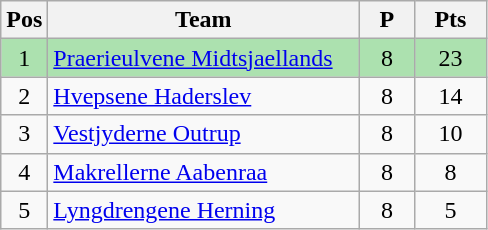<table class="wikitable" style="font-size: 100%">
<tr>
<th width=20>Pos</th>
<th width=200>Team</th>
<th width=30>P</th>
<th width=40>Pts</th>
</tr>
<tr align=center style="background:#ACE1AF;">
<td>1</td>
<td align="left"><a href='#'>Praerieulvene Midtsjaellands</a></td>
<td>8</td>
<td>23</td>
</tr>
<tr align=center>
<td>2</td>
<td align="left"><a href='#'>Hvepsene Haderslev</a></td>
<td>8</td>
<td>14</td>
</tr>
<tr align=center>
<td>3</td>
<td align="left"><a href='#'>Vestjyderne Outrup</a></td>
<td>8</td>
<td>10</td>
</tr>
<tr align=center>
<td>4</td>
<td align="left"><a href='#'>Makrellerne Aabenraa</a></td>
<td>8</td>
<td>8</td>
</tr>
<tr align=center>
<td>5</td>
<td align="left"><a href='#'>Lyngdrengene Herning</a></td>
<td>8</td>
<td>5</td>
</tr>
</table>
